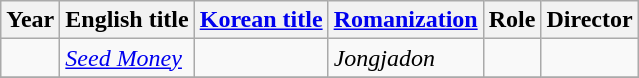<table class="wikitable">
<tr>
<th>Year</th>
<th>English title</th>
<th><a href='#'>Korean title</a></th>
<th><a href='#'>Romanization</a></th>
<th>Role</th>
<th>Director</th>
</tr>
<tr>
<td></td>
<td><em><a href='#'>Seed Money</a></em></td>
<td></td>
<td><em>Jongjadon</em></td>
<td></td>
<td></td>
</tr>
<tr>
</tr>
</table>
